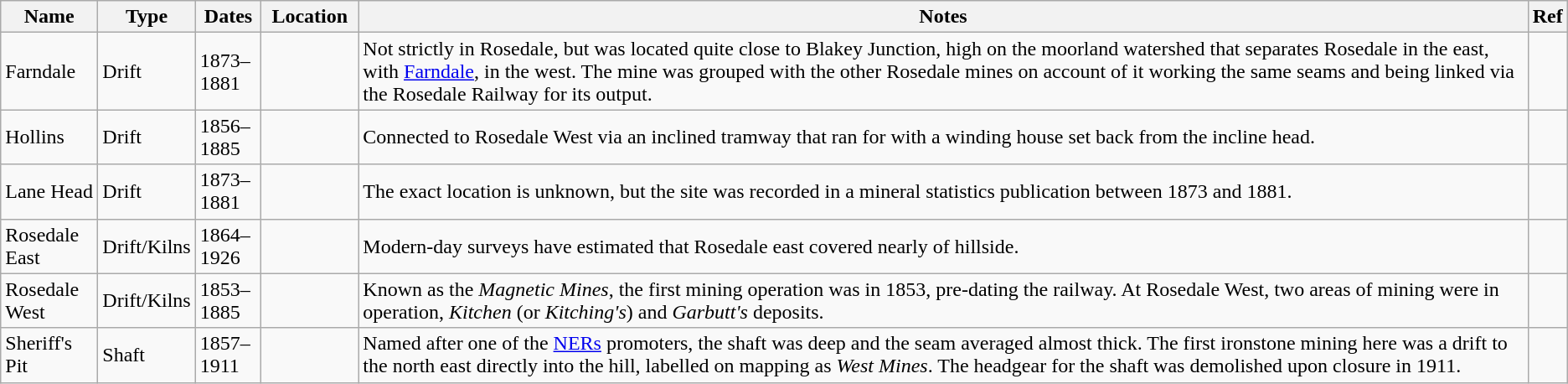<table class="wikitable">
<tr>
<th scope="col" width="70">Name</th>
<th scope="col" width="50">Type</th>
<th scope="col" width="45">Dates</th>
<th scope="col" width="70">Location</th>
<th>Notes</th>
<th>Ref</th>
</tr>
<tr>
<td>Farndale</td>
<td>Drift</td>
<td>1873–1881</td>
<td></td>
<td>Not strictly in Rosedale, but was located quite close to Blakey Junction, high on the moorland watershed that separates Rosedale in the east, with <a href='#'>Farndale</a>, in the west. The mine was grouped with the other Rosedale mines on account of it working the same seams and being linked via the Rosedale Railway for its output.</td>
<td></td>
</tr>
<tr>
<td>Hollins</td>
<td>Drift</td>
<td>1856–1885</td>
<td></td>
<td>Connected to Rosedale West via an inclined tramway that ran for  with a winding house set back  from the incline head.</td>
<td></td>
</tr>
<tr>
<td>Lane Head</td>
<td>Drift</td>
<td>1873–1881</td>
<td></td>
<td>The exact location is unknown, but the site was recorded in a mineral statistics publication between 1873 and 1881.</td>
<td></td>
</tr>
<tr>
<td>Rosedale East</td>
<td>Drift/Kilns</td>
<td>1864–1926</td>
<td></td>
<td>Modern-day surveys have estimated that Rosedale east covered nearly  of hillside.</td>
<td></td>
</tr>
<tr>
<td>Rosedale West</td>
<td>Drift/Kilns</td>
<td>1853–1885</td>
<td></td>
<td>Known as the <em>Magnetic Mines</em>, the first mining operation was in 1853, pre-dating the railway. At Rosedale West, two areas of mining were in operation, <em>Kitchen</em> (or <em>Kitching's</em>) and <em>Garbutt's</em> deposits.</td>
<td></td>
</tr>
<tr>
<td>Sheriff's Pit</td>
<td>Shaft</td>
<td>1857–1911</td>
<td></td>
<td>Named after one of the <a href='#'>NERs</a> promoters, the shaft was  deep and the seam averaged almost  thick. The first ironstone mining here was a drift to the north east directly into the hill, labelled on mapping as <em>West Mines</em>. The headgear for the shaft was demolished upon closure in 1911.</td>
<td></td>
</tr>
</table>
